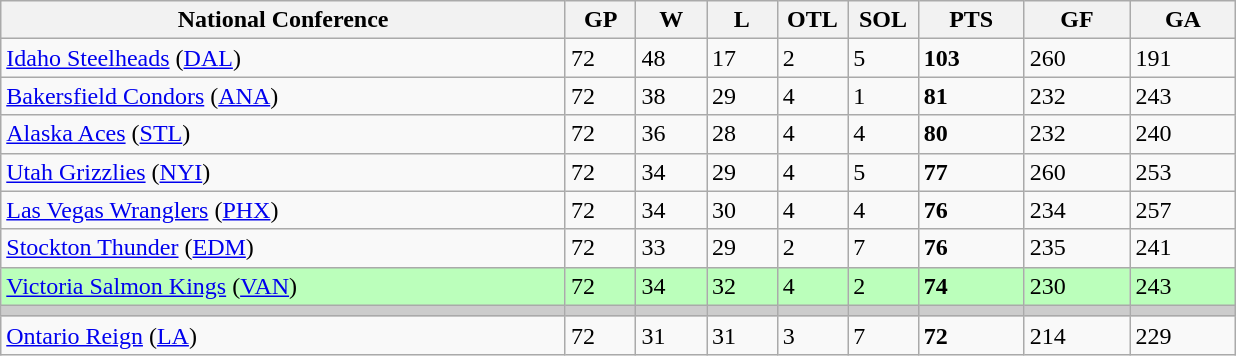<table class="wikitable">
<tr>
<th width="40%">National Conference</th>
<th width="5%">GP</th>
<th width="5%">W</th>
<th width="5%">L</th>
<th width="5%">OTL</th>
<th width="5%">SOL</th>
<th width="7.5%">PTS</th>
<th width="7.5%">GF</th>
<th width="7.5%">GA</th>
</tr>
<tr>
<td align=left><a href='#'>Idaho Steelheads</a> (<a href='#'>DAL</a>)</td>
<td>72</td>
<td>48</td>
<td>17</td>
<td>2</td>
<td>5</td>
<td><strong>103</strong></td>
<td>260</td>
<td>191</td>
</tr>
<tr>
<td align=left><a href='#'>Bakersfield Condors</a> (<a href='#'>ANA</a>)</td>
<td>72</td>
<td>38</td>
<td>29</td>
<td>4</td>
<td>1</td>
<td><strong>81</strong></td>
<td>232</td>
<td>243</td>
</tr>
<tr>
<td align=left><a href='#'>Alaska Aces</a> (<a href='#'>STL</a>)</td>
<td>72</td>
<td>36</td>
<td>28</td>
<td>4</td>
<td>4</td>
<td><strong>80</strong></td>
<td>232</td>
<td>240</td>
</tr>
<tr>
<td align=left><a href='#'>Utah Grizzlies</a> (<a href='#'>NYI</a>)</td>
<td>72</td>
<td>34</td>
<td>29</td>
<td>4</td>
<td>5</td>
<td><strong>77</strong></td>
<td>260</td>
<td>253</td>
</tr>
<tr>
<td align=left><a href='#'>Las Vegas Wranglers</a> (<a href='#'>PHX</a>)</td>
<td>72</td>
<td>34</td>
<td>30</td>
<td>4</td>
<td>4</td>
<td><strong>76</strong></td>
<td>234</td>
<td>257</td>
</tr>
<tr>
<td align=left><a href='#'>Stockton Thunder</a> (<a href='#'>EDM</a>)</td>
<td>72</td>
<td>33</td>
<td>29</td>
<td>2</td>
<td>7</td>
<td><strong>76</strong></td>
<td>235</td>
<td>241</td>
</tr>
<tr bgcolor=#bbffbb>
<td align=left><a href='#'>Victoria Salmon Kings</a> (<a href='#'>VAN</a>)</td>
<td>72</td>
<td>34</td>
<td>32</td>
<td>4</td>
<td>2</td>
<td><strong>74</strong></td>
<td>230</td>
<td>243</td>
</tr>
<tr bgcolor="#cccccc">
<td></td>
<td></td>
<td></td>
<td></td>
<td></td>
<td></td>
<td></td>
<td></td>
<td></td>
</tr>
<tr>
<td align=left><a href='#'>Ontario Reign</a> (<a href='#'>LA</a>)</td>
<td>72</td>
<td>31</td>
<td>31</td>
<td>3</td>
<td>7</td>
<td><strong>72</strong></td>
<td>214</td>
<td>229</td>
</tr>
</table>
